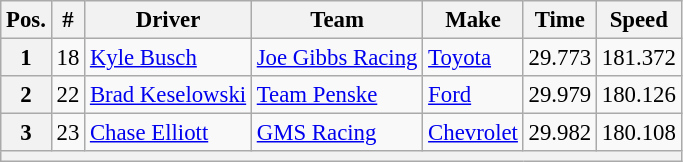<table class="wikitable" style="font-size:95%">
<tr>
<th>Pos.</th>
<th>#</th>
<th>Driver</th>
<th>Team</th>
<th>Make</th>
<th>Time</th>
<th>Speed</th>
</tr>
<tr>
<th>1</th>
<td>18</td>
<td><a href='#'>Kyle Busch</a></td>
<td><a href='#'>Joe Gibbs Racing</a></td>
<td><a href='#'>Toyota</a></td>
<td>29.773</td>
<td>181.372</td>
</tr>
<tr>
<th>2</th>
<td>22</td>
<td><a href='#'>Brad Keselowski</a></td>
<td><a href='#'>Team Penske</a></td>
<td><a href='#'>Ford</a></td>
<td>29.979</td>
<td>180.126</td>
</tr>
<tr>
<th>3</th>
<td>23</td>
<td><a href='#'>Chase Elliott</a></td>
<td><a href='#'>GMS Racing</a></td>
<td><a href='#'>Chevrolet</a></td>
<td>29.982</td>
<td>180.108</td>
</tr>
<tr>
<th colspan="7"></th>
</tr>
</table>
